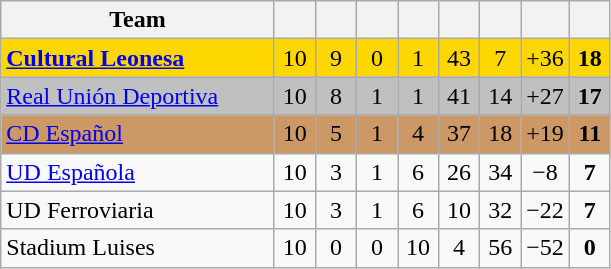<table class="wikitable" style="text-align:center">
<tr>
<th width="175">Team</th>
<th width="20"></th>
<th width="20"></th>
<th width="20"></th>
<th width="20"></th>
<th width="20"></th>
<th width="20"></th>
<th width="20"></th>
<th width="20"></th>
</tr>
<tr bgcolor=gold>
<td align=left><strong><a href='#'>Cultural Leonesa</a></strong></td>
<td>10</td>
<td>9</td>
<td>0</td>
<td>1</td>
<td>43</td>
<td>7</td>
<td>+36</td>
<td><strong>18</strong></td>
</tr>
<tr bgcolor=silver>
<td align=left><a href='#'>Real Unión Deportiva</a></td>
<td>10</td>
<td>8</td>
<td>1</td>
<td>1</td>
<td>41</td>
<td>14</td>
<td>+27</td>
<td><strong>17</strong></td>
</tr>
<tr bgcolor=#cc9966>
<td align=left><a href='#'>CD Español</a></td>
<td>10</td>
<td>5</td>
<td>1</td>
<td>4</td>
<td>37</td>
<td>18</td>
<td>+19</td>
<td><strong>11</strong></td>
</tr>
<tr>
<td align=left><a href='#'>UD Española</a></td>
<td>10</td>
<td>3</td>
<td>1</td>
<td>6</td>
<td>26</td>
<td>34</td>
<td>−8</td>
<td><strong>7</strong></td>
</tr>
<tr>
<td align=left>UD Ferroviaria</td>
<td>10</td>
<td>3</td>
<td>1</td>
<td>6</td>
<td>10</td>
<td>32</td>
<td>−22</td>
<td><strong>7</strong></td>
</tr>
<tr>
<td align=left>Stadium Luises</td>
<td>10</td>
<td>0</td>
<td>0</td>
<td>10</td>
<td>4</td>
<td>56</td>
<td>−52</td>
<td><strong>0</strong></td>
</tr>
</table>
